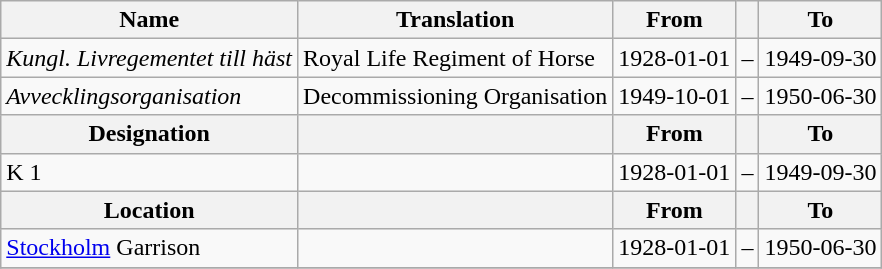<table class="wikitable">
<tr>
<th style="font-weight:bold;">Name</th>
<th style="font-weight:bold;">Translation</th>
<th style="text-align: center; font-weight:bold;">From</th>
<th></th>
<th style="text-align: center; font-weight:bold;">To</th>
</tr>
<tr>
<td style="font-style:italic;">Kungl. Livregementet till häst</td>
<td>Royal Life Regiment of Horse</td>
<td>1928-01-01</td>
<td>–</td>
<td>1949-09-30</td>
</tr>
<tr>
<td style="font-style:italic;">Avvecklingsorganisation</td>
<td>Decommissioning Organisation</td>
<td>1949-10-01</td>
<td>–</td>
<td>1950-06-30</td>
</tr>
<tr>
<th style="font-weight:bold;">Designation</th>
<th style="font-weight:bold;"></th>
<th style="text-align: center; font-weight:bold;">From</th>
<th></th>
<th style="text-align: center; font-weight:bold;">To</th>
</tr>
<tr>
<td>K 1</td>
<td></td>
<td style="text-align: center;">1928-01-01</td>
<td style="text-align: center;">–</td>
<td style="text-align: center;">1949-09-30</td>
</tr>
<tr>
<th style="font-weight:bold;">Location</th>
<th style="font-weight:bold;"></th>
<th style="text-align: center; font-weight:bold;">From</th>
<th></th>
<th style="text-align: center; font-weight:bold;">To</th>
</tr>
<tr>
<td><a href='#'>Stockholm</a> Garrison</td>
<td></td>
<td style="text-align: center;">1928-01-01</td>
<td style="text-align: center;">–</td>
<td style="text-align: center;">1950-06-30</td>
</tr>
<tr>
</tr>
</table>
